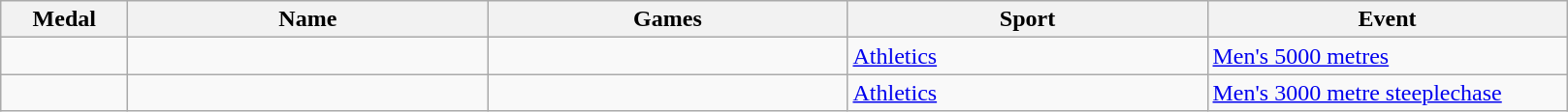<table class="sortable wikitable">
<tr>
<th style="width:5em">Medal</th>
<th style="width:15em">Name</th>
<th style="width:15em">Games</th>
<th style="width:15em">Sport</th>
<th style="width:15em">Event</th>
</tr>
<tr>
<td></td>
<td></td>
<td></td>
<td> <a href='#'>Athletics</a></td>
<td><a href='#'>Men's 5000 metres</a></td>
</tr>
<tr>
<td></td>
<td></td>
<td></td>
<td> <a href='#'>Athletics</a></td>
<td><a href='#'>Men's 3000 metre steeplechase</a></td>
</tr>
</table>
